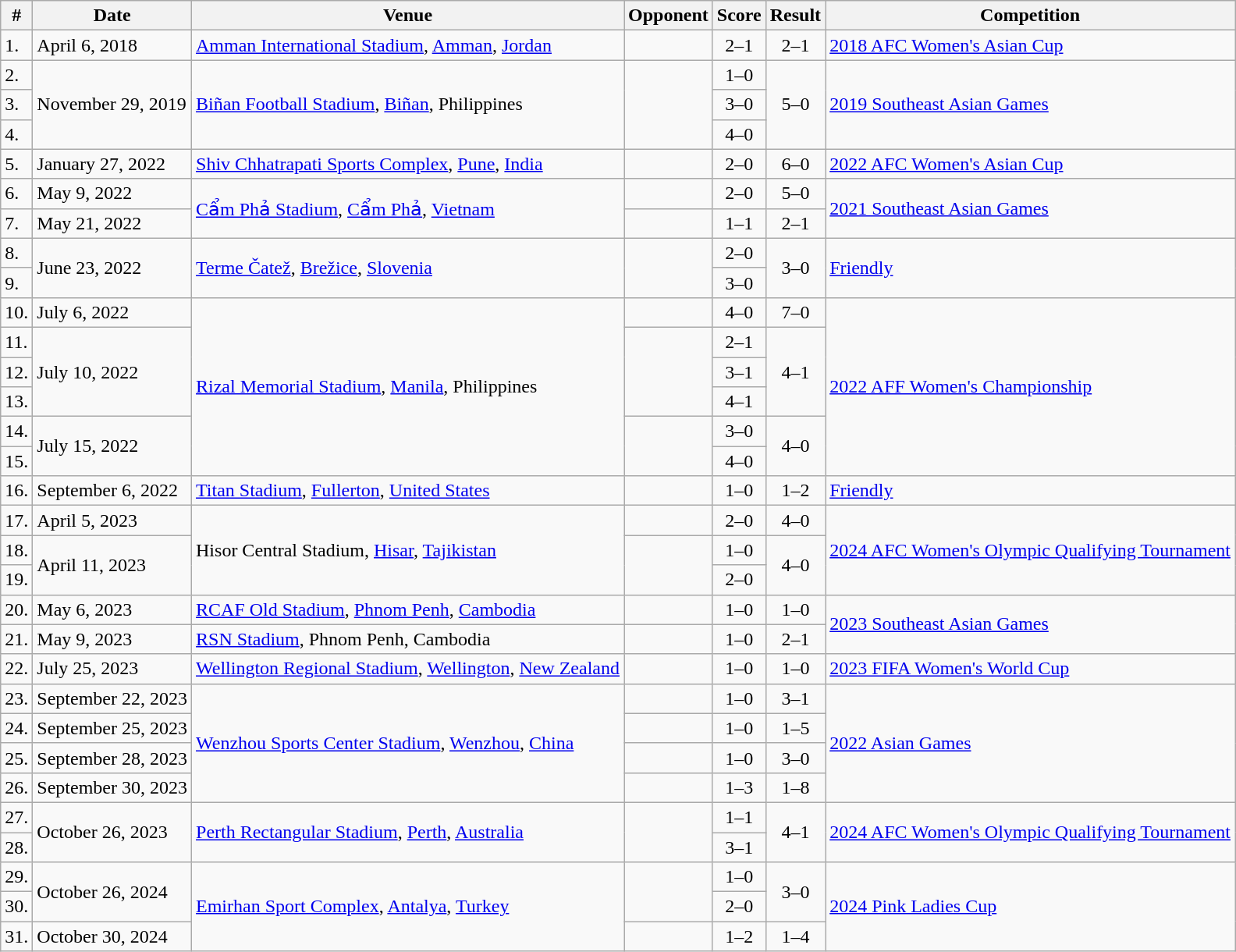<table class="wikitable">
<tr>
<th>#</th>
<th>Date</th>
<th>Venue</th>
<th>Opponent</th>
<th>Score</th>
<th>Result</th>
<th>Competition</th>
</tr>
<tr>
<td>1.</td>
<td>April 6, 2018</td>
<td><a href='#'>Amman International Stadium</a>, <a href='#'>Amman</a>, <a href='#'>Jordan</a></td>
<td></td>
<td style="text-align:center;">2–1</td>
<td style="text-align:center;">2–1</td>
<td><a href='#'>2018 AFC Women's Asian Cup</a></td>
</tr>
<tr>
<td>2.</td>
<td rowspan="3">November 29, 2019</td>
<td rowspan="3"><a href='#'>Biñan Football Stadium</a>, <a href='#'>Biñan</a>, Philippines</td>
<td rowspan="3"></td>
<td style="text-align:center;">1–0</td>
<td rowspan="3" style="text-align:center;">5–0</td>
<td rowspan="3"><a href='#'>2019 Southeast Asian Games</a></td>
</tr>
<tr>
<td>3.</td>
<td style="text-align:center;">3–0</td>
</tr>
<tr>
<td>4.</td>
<td style="text-align:center;">4–0</td>
</tr>
<tr>
<td>5.</td>
<td>January 27, 2022</td>
<td><a href='#'>Shiv Chhatrapati Sports Complex</a>, <a href='#'>Pune</a>, <a href='#'>India</a></td>
<td></td>
<td style="text-align:center;">2–0</td>
<td style="text-align:center;">6–0</td>
<td><a href='#'>2022 AFC Women's Asian Cup</a></td>
</tr>
<tr>
<td>6.</td>
<td>May 9, 2022</td>
<td rowspan="2"><a href='#'>Cẩm Phả Stadium</a>, <a href='#'>Cẩm Phả</a>, <a href='#'>Vietnam</a></td>
<td></td>
<td style="text-align:center;">2–0</td>
<td style="text-align:center;">5–0</td>
<td rowspan="2"><a href='#'>2021 Southeast Asian Games</a></td>
</tr>
<tr>
<td>7.</td>
<td>May 21, 2022</td>
<td></td>
<td style="text-align:center;">1–1</td>
<td style="text-align:center;">2–1</td>
</tr>
<tr>
<td>8.</td>
<td rowspan="2">June 23, 2022</td>
<td rowspan="2"><a href='#'>Terme Čatež</a>, <a href='#'>Brežice</a>, <a href='#'>Slovenia</a></td>
<td rowspan="2"></td>
<td style="text-align:center;">2–0</td>
<td rowspan="2" style="text-align:center;">3–0</td>
<td rowspan="2"><a href='#'>Friendly</a></td>
</tr>
<tr>
<td>9.</td>
<td style="text-align:center;">3–0</td>
</tr>
<tr>
<td>10.</td>
<td>July 6, 2022</td>
<td rowspan=6><a href='#'>Rizal Memorial Stadium</a>, <a href='#'>Manila</a>, Philippines</td>
<td></td>
<td style="text-align:center;">4–0</td>
<td style="text-align:center;">7–0</td>
<td rowspan=6><a href='#'>2022 AFF Women's Championship</a></td>
</tr>
<tr>
<td>11.</td>
<td rowspan=3>July 10, 2022</td>
<td rowspan=3></td>
<td style="text-align:center;">2–1</td>
<td rowspan="3" style="text-align:center;">4–1</td>
</tr>
<tr>
<td>12.</td>
<td style="text-align:center;">3–1</td>
</tr>
<tr>
<td>13.</td>
<td style="text-align:center;">4–1</td>
</tr>
<tr>
<td>14.</td>
<td rowspan=2>July 15, 2022</td>
<td rowspan=2></td>
<td style="text-align:center;">3–0</td>
<td rowspan="2" style="text-align:center;">4–0</td>
</tr>
<tr>
<td>15.</td>
<td style="text-align:center;">4–0</td>
</tr>
<tr>
<td>16.</td>
<td>September 6, 2022</td>
<td><a href='#'>Titan Stadium</a>, <a href='#'>Fullerton</a>, <a href='#'>United States</a></td>
<td></td>
<td style="text-align:center;">1–0</td>
<td style="text-align:center;">1–2</td>
<td><a href='#'>Friendly</a></td>
</tr>
<tr>
<td>17.</td>
<td>April 5, 2023</td>
<td rowspan=3>Hisor Central Stadium, <a href='#'>Hisar</a>, <a href='#'>Tajikistan</a></td>
<td></td>
<td style="text-align:center;">2–0</td>
<td style="text-align:center;">4–0</td>
<td rowspan=3><a href='#'>2024 AFC Women's Olympic Qualifying Tournament</a></td>
</tr>
<tr>
<td>18.</td>
<td rowspan=2>April 11, 2023</td>
<td rowspan=2></td>
<td style="text-align:center;">1–0</td>
<td rowspan=2 style="text-align:center;">4–0</td>
</tr>
<tr>
<td>19.</td>
<td style="text-align:center;">2–0</td>
</tr>
<tr>
<td>20.</td>
<td>May 6, 2023</td>
<td><a href='#'>RCAF Old Stadium</a>, <a href='#'>Phnom Penh</a>, <a href='#'>Cambodia</a></td>
<td></td>
<td style="text-align:center;">1–0</td>
<td style="text-align:center;">1–0</td>
<td rowspan=2><a href='#'>2023 Southeast Asian Games</a></td>
</tr>
<tr>
<td>21.</td>
<td>May 9, 2023</td>
<td><a href='#'>RSN Stadium</a>, Phnom Penh, Cambodia</td>
<td></td>
<td style="text-align:center;">1–0</td>
<td style="text-align:center;">2–1</td>
</tr>
<tr>
<td>22.</td>
<td>July 25, 2023</td>
<td><a href='#'>Wellington Regional Stadium</a>, <a href='#'>Wellington</a>, <a href='#'>New Zealand</a></td>
<td></td>
<td style="text-align:center;">1–0</td>
<td style="text-align:center;">1–0</td>
<td><a href='#'>2023 FIFA Women's World Cup</a></td>
</tr>
<tr>
<td>23.</td>
<td>September 22, 2023</td>
<td rowspan=4><a href='#'>Wenzhou Sports Center Stadium</a>, <a href='#'>Wenzhou</a>, <a href='#'>China</a></td>
<td></td>
<td style="text-align:center;">1–0</td>
<td style="text-align:center;">3–1</td>
<td rowspan=4><a href='#'>2022 Asian Games</a></td>
</tr>
<tr>
<td>24.</td>
<td>September 25, 2023</td>
<td></td>
<td style="text-align:center;">1–0</td>
<td style="text-align:center;">1–5</td>
</tr>
<tr>
<td>25.</td>
<td>September 28, 2023</td>
<td></td>
<td style="text-align:center;">1–0</td>
<td style="text-align:center;">3–0</td>
</tr>
<tr>
<td>26.</td>
<td>September 30, 2023</td>
<td></td>
<td style="text-align:center;">1–3</td>
<td style="text-align:center;">1–8</td>
</tr>
<tr>
<td>27.</td>
<td rowspan=2>October 26, 2023</td>
<td rowspan=2><a href='#'>Perth Rectangular Stadium</a>, <a href='#'>Perth</a>, <a href='#'>Australia</a></td>
<td rowspan=2></td>
<td align=center>1–1</td>
<td rowspan=2 align=center>4–1</td>
<td rowspan=2><a href='#'>2024 AFC Women's Olympic Qualifying Tournament</a></td>
</tr>
<tr>
<td>28.</td>
<td align=center>3–1</td>
</tr>
<tr>
<td>29.</td>
<td rowspan=2>October 26, 2024</td>
<td rowspan=3><a href='#'>Emirhan Sport Complex</a>, <a href='#'>Antalya</a>, <a href='#'>Turkey</a></td>
<td rowspan=2></td>
<td align=center>1–0</td>
<td rowspan=2 align=center>3–0</td>
<td rowspan=3><a href='#'>2024 Pink Ladies Cup</a></td>
</tr>
<tr>
<td>30.</td>
<td align=center>2–0</td>
</tr>
<tr>
<td>31.</td>
<td>October 30, 2024</td>
<td></td>
<td align=center>1–2</td>
<td align=center>1–4</td>
</tr>
</table>
